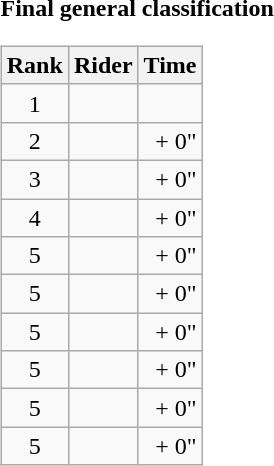<table>
<tr>
<td><strong>Final general classification</strong><br><table class="wikitable">
<tr>
<th scope="col">Rank</th>
<th scope="col">Rider</th>
<th scope="col">Time</th>
</tr>
<tr>
<td style="text-align:center;">1</td>
<td></td>
<td style="text-align:right;"></td>
</tr>
<tr>
<td style="text-align:center;">2</td>
<td></td>
<td style="text-align:right;">+ 0"</td>
</tr>
<tr>
<td style="text-align:center;">3</td>
<td></td>
<td style="text-align:right;">+ 0"</td>
</tr>
<tr>
<td style="text-align:center;">4</td>
<td></td>
<td style="text-align:right;">+ 0"</td>
</tr>
<tr>
<td style="text-align:center;">5</td>
<td></td>
<td style="text-align:right;">+ 0"</td>
</tr>
<tr>
<td style="text-align:center;">5</td>
<td></td>
<td style="text-align:right;">+ 0"</td>
</tr>
<tr>
<td style="text-align:center;">5</td>
<td></td>
<td style="text-align:right;">+ 0"</td>
</tr>
<tr>
<td style="text-align:center;">5</td>
<td></td>
<td style="text-align:right;">+ 0"</td>
</tr>
<tr>
<td style="text-align:center;">5</td>
<td></td>
<td style="text-align:right;">+ 0"</td>
</tr>
<tr>
<td style="text-align:center;">5</td>
<td></td>
<td style="text-align:right;">+ 0"</td>
</tr>
</table>
</td>
</tr>
</table>
